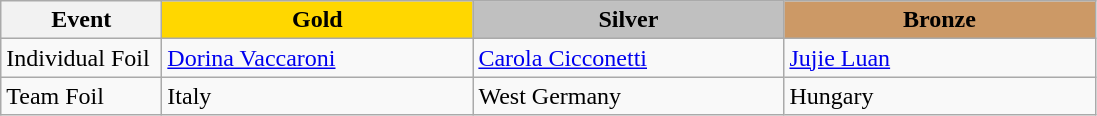<table class="wikitable">
<tr>
<th width="100">Event</th>
<th style="background-color:gold;" width="200"> Gold</th>
<th style="background-color:silver;" width="200"> Silver</th>
<th style="background-color:#CC9966;" width="200"> Bronze</th>
</tr>
<tr>
<td>Individual Foil</td>
<td> <a href='#'>Dorina Vaccaroni</a></td>
<td> <a href='#'>Carola Cicconetti</a></td>
<td> <a href='#'>Jujie Luan</a></td>
</tr>
<tr>
<td>Team Foil</td>
<td> Italy</td>
<td> West Germany</td>
<td> Hungary</td>
</tr>
</table>
